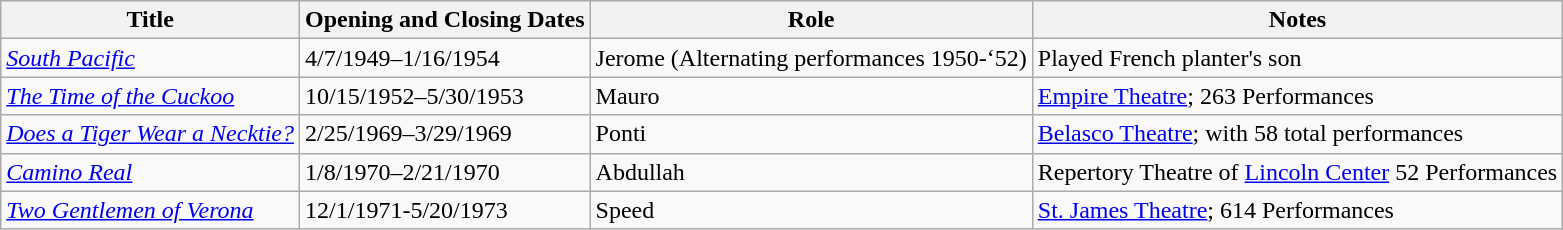<table class="wikitable">
<tr>
<th>Title</th>
<th>Opening and Closing Dates</th>
<th>Role</th>
<th>Notes</th>
</tr>
<tr>
<td><em><a href='#'>South Pacific</a></em></td>
<td>4/7/1949–1/16/1954</td>
<td>Jerome (Alternating performances 1950-‘52)</td>
<td>Played French planter's son</td>
</tr>
<tr>
<td><em><a href='#'>The Time of the Cuckoo</a></em></td>
<td>10/15/1952–5/30/1953</td>
<td>Mauro</td>
<td><a href='#'>Empire Theatre</a>; 263 Performances</td>
</tr>
<tr>
<td><em><a href='#'>Does a Tiger Wear a Necktie?</a></em></td>
<td>2/25/1969–3/29/1969</td>
<td>Ponti</td>
<td><a href='#'>Belasco Theatre</a>; with 58 total performances</td>
</tr>
<tr>
<td><em><a href='#'>Camino Real</a></em></td>
<td>1/8/1970–2/21/1970</td>
<td>Abdullah</td>
<td>Repertory Theatre of <a href='#'>Lincoln Center</a> 52 Performances </td>
</tr>
<tr>
<td><em><a href='#'>Two Gentlemen of Verona</a></em></td>
<td>12/1/1971-5/20/1973</td>
<td>Speed</td>
<td><a href='#'>St. James Theatre</a>; 614 Performances</td>
</tr>
</table>
